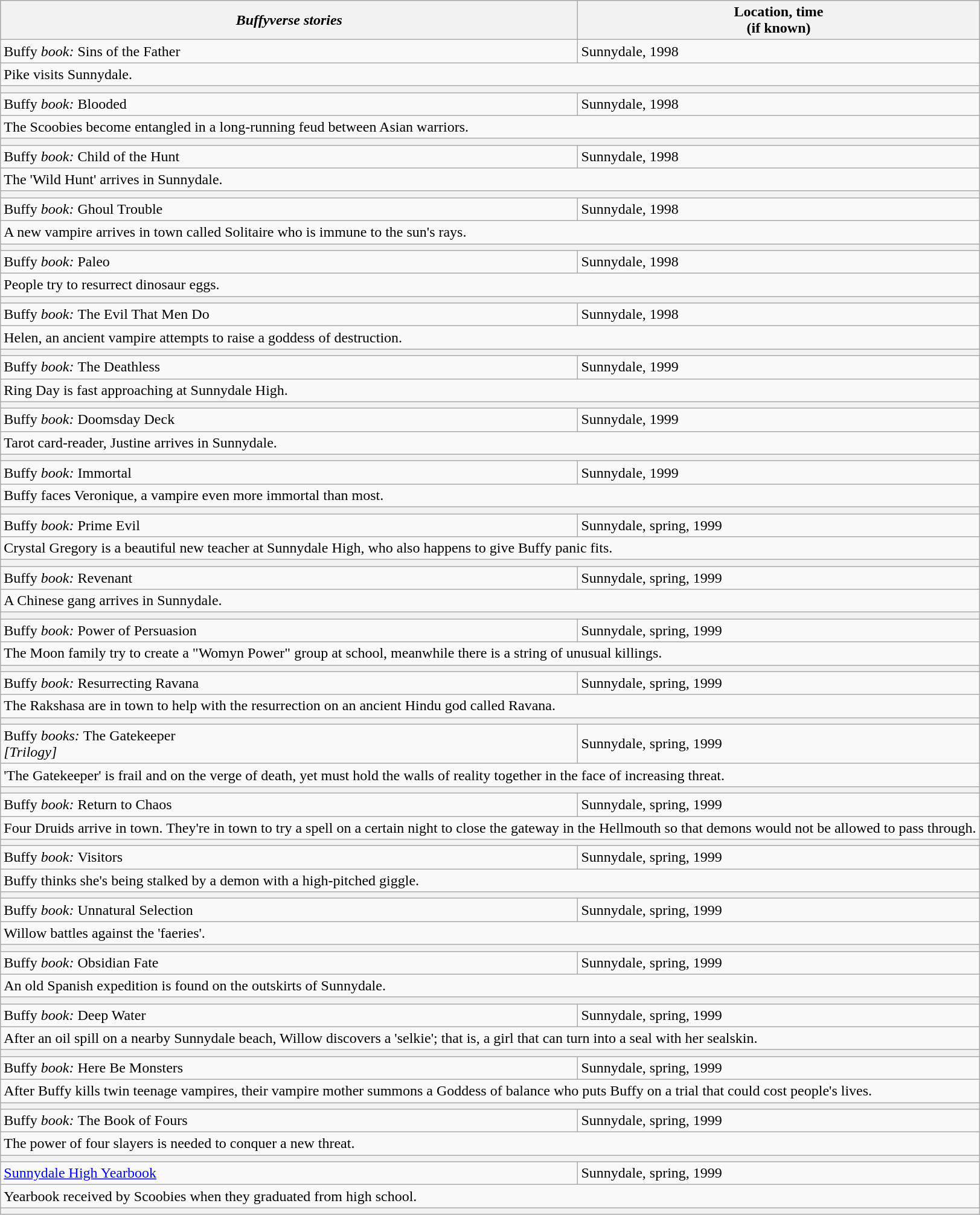<table class="wikitable">
<tr bgcolor="lightsteelblue" align=left>
<th><strong><em>Buffyverse<em> stories<strong></th>
<th></strong>Location, time<strong> <br>  (if known)</th>
</tr>
<tr>
<td></em>Buffy<em> book: </em>Sins of the Father<em></td>
<td>Sunnydale, 1998</td>
</tr>
<tr>
<td colspan="4">Pike visits Sunnydale.</td>
</tr>
<tr>
<td colspan="6" bgcolor="#f2f2f2"></td>
</tr>
<tr>
<td></em>Buffy<em> book: </em>Blooded<em></td>
<td>Sunnydale, 1998</td>
</tr>
<tr>
<td colspan="4">The Scoobies become entangled in a long-running feud between Asian warriors.</td>
</tr>
<tr>
<td colspan="6" bgcolor="#f2f2f2"></td>
</tr>
<tr>
<td></em>Buffy<em> book: </em>Child of the Hunt<em></td>
<td>Sunnydale, 1998</td>
</tr>
<tr>
<td colspan="4">The 'Wild Hunt' arrives in Sunnydale.</td>
</tr>
<tr>
<td colspan="6" bgcolor="#f2f2f2"></td>
</tr>
<tr>
<td></em>Buffy<em> book: </em>Ghoul Trouble<em></td>
<td>Sunnydale, 1998</td>
</tr>
<tr>
<td colspan="4">A new vampire arrives in town called Solitaire who is immune to the sun's rays.</td>
</tr>
<tr>
<td colspan="6" bgcolor="#f2f2f2"></td>
</tr>
<tr>
<td></em>Buffy<em> book: </em>Paleo<em></td>
<td>Sunnydale, 1998</td>
</tr>
<tr>
<td colspan="4">People try to resurrect dinosaur eggs.</td>
</tr>
<tr>
<td colspan="6" bgcolor="#f2f2f2"></td>
</tr>
<tr>
<td></em>Buffy<em> book: </em>The Evil That Men Do<em></td>
<td>Sunnydale, 1998</td>
</tr>
<tr>
<td colspan="4">Helen, an ancient vampire attempts to raise a goddess of destruction.</td>
</tr>
<tr>
<td colspan="6" bgcolor="#f2f2f2"></td>
</tr>
<tr>
<td></em>Buffy<em> book: </em>The Deathless<em></td>
<td>Sunnydale, 1999</td>
</tr>
<tr>
<td colspan="4">Ring Day is fast approaching at Sunnydale High.</td>
</tr>
<tr>
<td colspan="6" bgcolor="#f2f2f2"></td>
</tr>
<tr>
<td></em>Buffy<em> book: </em>Doomsday Deck<em></td>
<td>Sunnydale, 1999</td>
</tr>
<tr>
<td colspan="4">Tarot card-reader, Justine arrives in Sunnydale.</td>
</tr>
<tr>
<td colspan="6" bgcolor="#f2f2f2"></td>
</tr>
<tr>
<td></em>Buffy<em> book: </em>Immortal<em></td>
<td>Sunnydale, 1999</td>
</tr>
<tr>
<td colspan="4">Buffy faces Veronique, a vampire even more immortal than most.</td>
</tr>
<tr>
<td colspan="6" bgcolor="#f2f2f2"></td>
</tr>
<tr>
<td></em>Buffy<em> book: </em>Prime Evil<em></td>
<td>Sunnydale, spring, 1999</td>
</tr>
<tr>
<td colspan="4">Crystal Gregory is a beautiful new teacher at Sunnydale High, who also happens to give Buffy panic fits.</td>
</tr>
<tr>
<td colspan="6" bgcolor="#f2f2f2"></td>
</tr>
<tr>
<td></em>Buffy<em> book: </em>Revenant<em></td>
<td>Sunnydale, spring, 1999</td>
</tr>
<tr>
<td colspan="4">A Chinese gang arrives in Sunnydale.</td>
</tr>
<tr>
<td colspan="6" bgcolor="#f2f2f2"></td>
</tr>
<tr>
<td></em>Buffy<em> book: </em>Power of Persuasion<em></td>
<td>Sunnydale, spring, 1999</td>
</tr>
<tr>
<td colspan="4">The Moon family try to create a "Womyn Power" group at school, meanwhile there is a string of unusual killings.</td>
</tr>
<tr>
<td colspan="6" bgcolor="#f2f2f2"></td>
</tr>
<tr>
<td></em>Buffy<em> book: </em>Resurrecting Ravana<em></td>
<td>Sunnydale, spring, 1999</td>
</tr>
<tr>
<td colspan="4">The Rakshasa are in town to help with the resurrection on an ancient Hindu god called Ravana.</td>
</tr>
<tr>
<td colspan="6" bgcolor="#f2f2f2"></td>
</tr>
<tr>
<td></em>Buffy<em> books: </em>The Gatekeeper<em> <br>[Trilogy]</td>
<td>Sunnydale, spring, 1999</td>
</tr>
<tr>
<td colspan="4">'The Gatekeeper' is frail and on the verge of death, yet must hold the walls of reality together in the face of increasing threat.</td>
</tr>
<tr>
<td colspan="6" bgcolor="#f2f2f2"></td>
</tr>
<tr>
<td></em>Buffy<em> book: </em>Return to Chaos<em></td>
<td>Sunnydale, spring, 1999</td>
</tr>
<tr>
<td colspan="4">Four Druids arrive in town. They're in town to try a spell on a certain night to close the gateway in the Hellmouth so that demons would not be allowed to pass through.</td>
</tr>
<tr>
<td colspan="6" bgcolor="#f2f2f2"></td>
</tr>
<tr>
<td></em>Buffy<em> book: </em>Visitors<em></td>
<td>Sunnydale, spring, 1999</td>
</tr>
<tr>
<td colspan="4">Buffy thinks she's being stalked by a demon with a high-pitched giggle.</td>
</tr>
<tr>
<td colspan="6" bgcolor="#f2f2f2"></td>
</tr>
<tr>
<td></em>Buffy<em> book: </em>Unnatural Selection<em></td>
<td>Sunnydale, spring, 1999</td>
</tr>
<tr>
<td colspan="4">Willow battles against the 'faeries'.</td>
</tr>
<tr>
<td colspan="6" bgcolor="#f2f2f2"></td>
</tr>
<tr>
<td></em>Buffy<em> book: </em>Obsidian Fate<em></td>
<td>Sunnydale, spring, 1999</td>
</tr>
<tr>
<td colspan="4">An old Spanish expedition is found on the outskirts of Sunnydale.</td>
</tr>
<tr>
<td colspan="6" bgcolor="#f2f2f2"></td>
</tr>
<tr>
<td></em>Buffy<em> book: </em>Deep Water<em></td>
<td>Sunnydale, spring, 1999</td>
</tr>
<tr>
<td colspan="4">After an oil spill on a nearby Sunnydale beach, Willow discovers a 'selkie'; that is, a girl that can turn into a seal with her sealskin.</td>
</tr>
<tr>
<td colspan="6" bgcolor="#f2f2f2"></td>
</tr>
<tr>
<td></em>Buffy<em> book: </em>Here Be Monsters<em></td>
<td>Sunnydale, spring, 1999</td>
</tr>
<tr>
<td colspan="4">After Buffy kills twin teenage vampires, their vampire mother summons a Goddess of balance who puts Buffy on a trial that could cost people's lives.</td>
</tr>
<tr>
<td colspan="6" bgcolor="#f2f2f2"></td>
</tr>
<tr>
<td></em>Buffy<em> book: </em>The Book of Fours<em></td>
<td>Sunnydale, spring, 1999</td>
</tr>
<tr>
<td colspan="4">The power of four slayers is needed to conquer a new threat.</td>
</tr>
<tr>
<td colspan="6" bgcolor="#f2f2f2"></td>
</tr>
<tr>
<td><a href='#'>Sunnydale High Yearbook</a></td>
<td>Sunnydale, spring, 1999</td>
</tr>
<tr>
<td colspan="4">Yearbook received by Scoobies when they graduated from high school.</td>
</tr>
<tr>
<td colspan="6" bgcolor="#f2f2f2"></td>
</tr>
</table>
